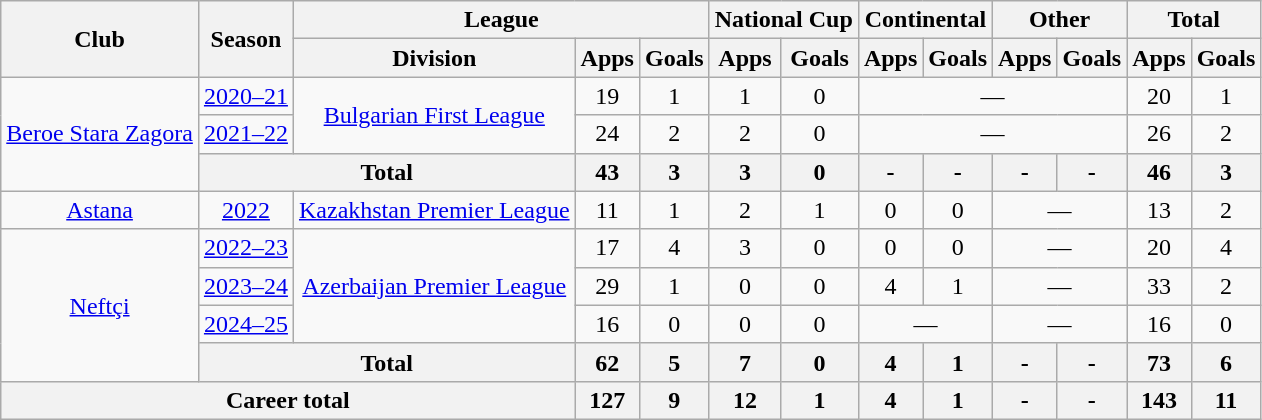<table class="wikitable" style="text-align:center">
<tr>
<th rowspan="2">Club</th>
<th rowspan="2">Season</th>
<th colspan="3">League</th>
<th colspan="2">National Cup</th>
<th colspan="2">Continental</th>
<th colspan="2">Other</th>
<th colspan="2">Total</th>
</tr>
<tr>
<th>Division</th>
<th>Apps</th>
<th>Goals</th>
<th>Apps</th>
<th>Goals</th>
<th>Apps</th>
<th>Goals</th>
<th>Apps</th>
<th>Goals</th>
<th>Apps</th>
<th>Goals</th>
</tr>
<tr>
<td rowspan="3"><a href='#'>Beroe Stara Zagora</a></td>
<td><a href='#'>2020–21</a></td>
<td rowspan="2"><a href='#'>Bulgarian First League</a></td>
<td>19</td>
<td>1</td>
<td>1</td>
<td>0</td>
<td colspan="4">—</td>
<td>20</td>
<td>1</td>
</tr>
<tr>
<td><a href='#'>2021–22</a></td>
<td>24</td>
<td>2</td>
<td>2</td>
<td>0</td>
<td colspan="4">—</td>
<td>26</td>
<td>2</td>
</tr>
<tr>
<th colspan="2">Total</th>
<th>43</th>
<th>3</th>
<th>3</th>
<th>0</th>
<th>-</th>
<th>-</th>
<th>-</th>
<th>-</th>
<th>46</th>
<th>3</th>
</tr>
<tr>
<td><a href='#'>Astana</a></td>
<td><a href='#'>2022</a></td>
<td><a href='#'>Kazakhstan Premier League</a></td>
<td>11</td>
<td>1</td>
<td>2</td>
<td>1</td>
<td>0</td>
<td>0</td>
<td colspan="2">—</td>
<td>13</td>
<td>2</td>
</tr>
<tr>
<td rowspan="4"><a href='#'>Neftçi</a></td>
<td><a href='#'>2022–23</a></td>
<td rowspan="3"><a href='#'>Azerbaijan Premier League</a></td>
<td>17</td>
<td>4</td>
<td>3</td>
<td>0</td>
<td>0</td>
<td>0</td>
<td colspan="2">—</td>
<td>20</td>
<td>4</td>
</tr>
<tr>
<td><a href='#'>2023–24</a></td>
<td>29</td>
<td>1</td>
<td>0</td>
<td>0</td>
<td>4</td>
<td>1</td>
<td colspan="2">—</td>
<td>33</td>
<td>2</td>
</tr>
<tr>
<td><a href='#'>2024–25</a></td>
<td>16</td>
<td>0</td>
<td>0</td>
<td>0</td>
<td colspan="2">—</td>
<td colspan="2">—</td>
<td>16</td>
<td>0</td>
</tr>
<tr>
<th colspan="2">Total</th>
<th>62</th>
<th>5</th>
<th>7</th>
<th>0</th>
<th>4</th>
<th>1</th>
<th>-</th>
<th>-</th>
<th>73</th>
<th>6</th>
</tr>
<tr>
<th colspan="3">Career total</th>
<th>127</th>
<th>9</th>
<th>12</th>
<th>1</th>
<th>4</th>
<th>1</th>
<th>-</th>
<th>-</th>
<th>143</th>
<th>11</th>
</tr>
</table>
